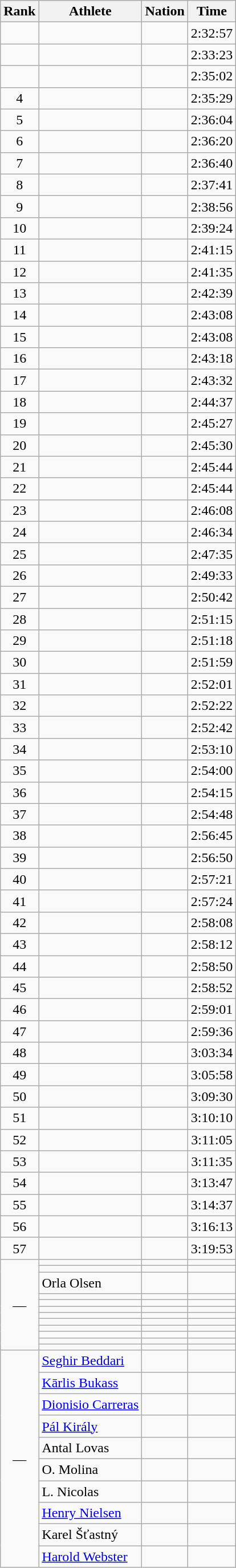<table class="wikitable sortable" style="text-align:center">
<tr>
<th>Rank</th>
<th>Athlete</th>
<th>Nation</th>
<th>Time</th>
</tr>
<tr>
<td></td>
<td align=left></td>
<td align=left></td>
<td>2:32:57</td>
</tr>
<tr>
<td></td>
<td align=left></td>
<td align=left></td>
<td>2:33:23</td>
</tr>
<tr>
<td></td>
<td align=left></td>
<td align=left></td>
<td>2:35:02</td>
</tr>
<tr>
<td>4</td>
<td align=left></td>
<td align=left></td>
<td>2:35:29</td>
</tr>
<tr>
<td>5</td>
<td align=left></td>
<td align=left></td>
<td>2:36:04</td>
</tr>
<tr>
<td>6</td>
<td align=left></td>
<td align=left></td>
<td>2:36:20</td>
</tr>
<tr>
<td>7</td>
<td align=left></td>
<td align=left></td>
<td>2:36:40</td>
</tr>
<tr>
<td>8</td>
<td align=left></td>
<td align=left></td>
<td>2:37:41</td>
</tr>
<tr>
<td>9</td>
<td align=left></td>
<td align=left></td>
<td>2:38:56</td>
</tr>
<tr>
<td>10</td>
<td align=left></td>
<td align=left></td>
<td>2:39:24</td>
</tr>
<tr>
<td>11</td>
<td align=left></td>
<td align=left></td>
<td>2:41:15</td>
</tr>
<tr>
<td>12</td>
<td align=left></td>
<td align=left></td>
<td>2:41:35</td>
</tr>
<tr>
<td>13</td>
<td align=left></td>
<td align=left></td>
<td>2:42:39</td>
</tr>
<tr>
<td>14</td>
<td align=left></td>
<td align=left></td>
<td>2:43:08</td>
</tr>
<tr>
<td>15</td>
<td align=left></td>
<td align=left></td>
<td>2:43:08</td>
</tr>
<tr>
<td>16</td>
<td align=left></td>
<td align=left></td>
<td>2:43:18</td>
</tr>
<tr>
<td>17</td>
<td align=left></td>
<td align=left></td>
<td>2:43:32</td>
</tr>
<tr>
<td>18</td>
<td align=left></td>
<td align=left></td>
<td>2:44:37</td>
</tr>
<tr>
<td>19</td>
<td align=left></td>
<td align=left></td>
<td>2:45:27</td>
</tr>
<tr>
<td>20</td>
<td align=left></td>
<td align=left></td>
<td>2:45:30</td>
</tr>
<tr>
<td>21</td>
<td align=left></td>
<td align=left></td>
<td>2:45:44</td>
</tr>
<tr>
<td>22</td>
<td align=left></td>
<td align=left></td>
<td>2:45:44</td>
</tr>
<tr>
<td>23</td>
<td align=left></td>
<td align=left></td>
<td>2:46:08</td>
</tr>
<tr>
<td>24</td>
<td align=left></td>
<td align=left></td>
<td>2:46:34</td>
</tr>
<tr>
<td>25</td>
<td align=left></td>
<td align=left></td>
<td>2:47:35</td>
</tr>
<tr>
<td>26</td>
<td align=left></td>
<td align=left></td>
<td>2:49:33</td>
</tr>
<tr>
<td>27</td>
<td align=left></td>
<td align=left></td>
<td>2:50:42</td>
</tr>
<tr>
<td>28</td>
<td align=left></td>
<td align=left></td>
<td>2:51:15</td>
</tr>
<tr>
<td>29</td>
<td align=left></td>
<td align=left></td>
<td>2:51:18</td>
</tr>
<tr>
<td>30</td>
<td align=left></td>
<td align=left></td>
<td>2:51:59</td>
</tr>
<tr>
<td>31</td>
<td align=left></td>
<td align=left></td>
<td>2:52:01</td>
</tr>
<tr>
<td>32</td>
<td align=left></td>
<td align=left></td>
<td>2:52:22</td>
</tr>
<tr>
<td>33</td>
<td align=left></td>
<td align=left></td>
<td>2:52:42</td>
</tr>
<tr>
<td>34</td>
<td align=left></td>
<td align=left></td>
<td>2:53:10</td>
</tr>
<tr>
<td>35</td>
<td align=left></td>
<td align=left></td>
<td>2:54:00</td>
</tr>
<tr>
<td>36</td>
<td align=left></td>
<td align=left></td>
<td>2:54:15</td>
</tr>
<tr>
<td>37</td>
<td align=left></td>
<td align=left></td>
<td>2:54:48</td>
</tr>
<tr>
<td>38</td>
<td align=left></td>
<td align=left></td>
<td>2:56:45</td>
</tr>
<tr>
<td>39</td>
<td align=left></td>
<td align=left></td>
<td>2:56:50</td>
</tr>
<tr>
<td>40</td>
<td align=left></td>
<td align=left></td>
<td>2:57:21</td>
</tr>
<tr>
<td>41</td>
<td align=left></td>
<td align=left></td>
<td>2:57:24</td>
</tr>
<tr>
<td>42</td>
<td align=left></td>
<td align=left></td>
<td>2:58:08</td>
</tr>
<tr>
<td>43</td>
<td align=left></td>
<td align=left></td>
<td>2:58:12</td>
</tr>
<tr>
<td>44</td>
<td align=left></td>
<td align=left></td>
<td>2:58:50</td>
</tr>
<tr>
<td>45</td>
<td align=left></td>
<td align=left></td>
<td>2:58:52</td>
</tr>
<tr>
<td>46</td>
<td align=left></td>
<td align=left></td>
<td>2:59:01</td>
</tr>
<tr>
<td>47</td>
<td align=left></td>
<td align=left></td>
<td>2:59:36</td>
</tr>
<tr>
<td>48</td>
<td align=left></td>
<td align=left></td>
<td>3:03:34</td>
</tr>
<tr>
<td>49</td>
<td align=left></td>
<td align=left></td>
<td>3:05:58</td>
</tr>
<tr>
<td>50</td>
<td align=left></td>
<td align=left></td>
<td>3:09:30</td>
</tr>
<tr>
<td>51</td>
<td align=left></td>
<td align=left></td>
<td>3:10:10</td>
</tr>
<tr>
<td>52</td>
<td align=left></td>
<td align=left></td>
<td>3:11:05</td>
</tr>
<tr>
<td>53</td>
<td align=left></td>
<td align=left></td>
<td>3:11:35</td>
</tr>
<tr>
<td>54</td>
<td align=left></td>
<td align=left></td>
<td>3:13:47</td>
</tr>
<tr>
<td>55</td>
<td align=left></td>
<td align=left></td>
<td>3:14:37</td>
</tr>
<tr>
<td>56</td>
<td align=left></td>
<td align=left></td>
<td>3:16:13</td>
</tr>
<tr>
<td>57</td>
<td align=left></td>
<td align=left></td>
<td>3:19:53</td>
</tr>
<tr>
<td rowspan=12 data-sort-value=58>—</td>
<td align=left></td>
<td align=left></td>
<td data-sort-value=4:00:00></td>
</tr>
<tr>
<td align=left></td>
<td align=left></td>
<td data-sort-value=4:00:00></td>
</tr>
<tr>
<td align=left>Orla Olsen</td>
<td align=left></td>
<td data-sort-value=4:00:00></td>
</tr>
<tr>
<td align=left></td>
<td align=left></td>
<td data-sort-value=4:00:00></td>
</tr>
<tr>
<td align=left></td>
<td align=left></td>
<td data-sort-value=4:00:00></td>
</tr>
<tr>
<td align=left></td>
<td align=left></td>
<td data-sort-value=4:00:00></td>
</tr>
<tr>
<td align=left></td>
<td align=left></td>
<td data-sort-value=4:00:00></td>
</tr>
<tr>
<td align=left></td>
<td align=left></td>
<td data-sort-value=4:00:00></td>
</tr>
<tr>
<td align=left></td>
<td align=left></td>
<td data-sort-value=4:00:00></td>
</tr>
<tr>
<td align=left></td>
<td align=left></td>
<td data-sort-value=4:00:00></td>
</tr>
<tr>
<td align=left></td>
<td align=left></td>
<td data-sort-value=4:00:00></td>
</tr>
<tr>
<td align=left></td>
<td align=left></td>
<td data-sort-value=4:00:00></td>
</tr>
<tr>
<td rowspan=10 data-sort-value=70>—</td>
<td align=left data-sort-value="Beddari, Seghir"><a href='#'>Seghir Beddari</a></td>
<td align=left></td>
<td data-sort-value=9:99:99></td>
</tr>
<tr>
<td align=left data-sort-value="Bukass, Kārlis"><a href='#'>Kārlis Bukass</a></td>
<td align=left></td>
<td data-sort-value=9:99:99></td>
</tr>
<tr>
<td align=left data-sort-value="Carreras, Dionisio"><a href='#'>Dionisio Carreras</a></td>
<td align=left></td>
<td data-sort-value=9:99:99></td>
</tr>
<tr>
<td align=left data-sort-value="Király, Pál"><a href='#'>Pál Király</a></td>
<td align=left></td>
<td data-sort-value=9:99:99></td>
</tr>
<tr>
<td align=left data-sort-value="Lovas, Antal">Antal Lovas</td>
<td align=left></td>
<td data-sort-value=9:99:99></td>
</tr>
<tr>
<td align=left data-sort-value="Molina, O.">O. Molina</td>
<td align=left></td>
<td data-sort-value=9:99:99></td>
</tr>
<tr>
<td align=left data-sort-value="Nicolas, L.">L. Nicolas</td>
<td align=left></td>
<td data-sort-value=9:99:99></td>
</tr>
<tr>
<td align=left data-sort-value="Nielsen, Henry"><a href='#'>Henry Nielsen</a></td>
<td align=left></td>
<td data-sort-value=9:99:99></td>
</tr>
<tr>
<td align=left data-sort-value="Šťastný, Karel">Karel Šťastný</td>
<td align=left></td>
<td data-sort-value=9:99:99></td>
</tr>
<tr>
<td align=left data-sort-value="Webster, Harold"><a href='#'>Harold Webster</a></td>
<td align=left></td>
<td data-sort-value=9:99:99></td>
</tr>
</table>
